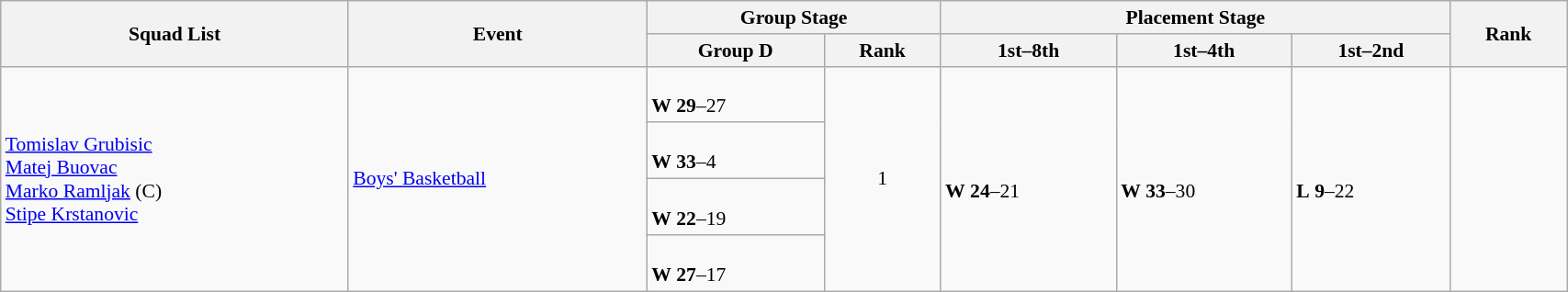<table class="wikitable" width="90%" style="text-align:left; font-size:90%">
<tr>
<th rowspan="2">Squad List</th>
<th rowspan="2">Event</th>
<th colspan="2">Group Stage</th>
<th colspan="3">Placement Stage</th>
<th rowspan="2">Rank</th>
</tr>
<tr>
<th>Group D</th>
<th>Rank</th>
<th>1st–8th</th>
<th>1st–4th</th>
<th>1st–2nd</th>
</tr>
<tr>
<td rowspan="4"><a href='#'>Tomislav Grubisic</a><br><a href='#'>Matej Buovac</a><br><a href='#'>Marko Ramljak</a> (C)<br><a href='#'>Stipe Krstanovic</a></td>
<td rowspan="4"><a href='#'>Boys' Basketball</a></td>
<td><br> <strong>W</strong> <strong>29</strong>–27</td>
<td rowspan="4" align=center>1</td>
<td rowspan="4"> <br> <strong>W</strong> <strong>24</strong>–21</td>
<td rowspan="4"> <br> <strong>W</strong> <strong>33</strong>–30</td>
<td rowspan="4"> <br> <strong>L</strong> <strong>9</strong>–22</td>
<td rowspan="4" align="center"></td>
</tr>
<tr>
<td><br> <strong>W</strong> <strong>33</strong>–4</td>
</tr>
<tr>
<td><br> <strong>W</strong> <strong>22</strong>–19</td>
</tr>
<tr>
<td><br> <strong>W</strong> <strong>27</strong>–17</td>
</tr>
</table>
